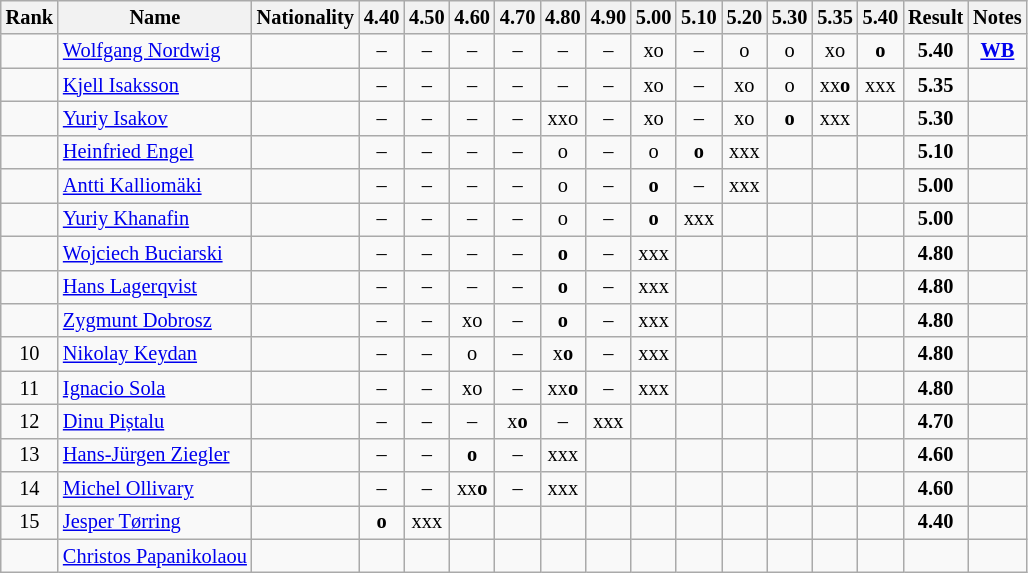<table class="wikitable sortable" style="text-align:center; font-size:85%">
<tr>
<th>Rank</th>
<th>Name</th>
<th>Nationality</th>
<th>4.40</th>
<th>4.50</th>
<th>4.60</th>
<th>4.70</th>
<th>4.80</th>
<th>4.90</th>
<th>5.00</th>
<th>5.10</th>
<th>5.20</th>
<th>5.30</th>
<th>5.35</th>
<th>5.40</th>
<th>Result</th>
<th>Notes</th>
</tr>
<tr>
<td></td>
<td align="left"><a href='#'>Wolfgang Nordwig</a></td>
<td align=left></td>
<td>–</td>
<td>–</td>
<td>–</td>
<td>–</td>
<td>–</td>
<td>–</td>
<td>xo</td>
<td>–</td>
<td>o</td>
<td>o</td>
<td>xo</td>
<td><strong>o</strong></td>
<td><strong>5.40</strong></td>
<td><strong><a href='#'>WB</a></strong></td>
</tr>
<tr>
<td></td>
<td align="left"><a href='#'>Kjell Isaksson</a></td>
<td align=left></td>
<td>–</td>
<td>–</td>
<td>–</td>
<td>–</td>
<td>–</td>
<td>–</td>
<td>xo</td>
<td>–</td>
<td>xo</td>
<td>o</td>
<td>xx<strong>o</strong></td>
<td>xxx</td>
<td><strong>5.35</strong></td>
<td></td>
</tr>
<tr>
<td></td>
<td align="left"><a href='#'>Yuriy Isakov</a></td>
<td align=left></td>
<td>–</td>
<td>–</td>
<td>–</td>
<td>–</td>
<td>xxo</td>
<td>–</td>
<td>xo</td>
<td>–</td>
<td>xo</td>
<td><strong>o</strong></td>
<td>xxx</td>
<td></td>
<td><strong>5.30</strong></td>
<td></td>
</tr>
<tr>
<td></td>
<td align="left"><a href='#'>Heinfried Engel</a></td>
<td align=left></td>
<td>–</td>
<td>–</td>
<td>–</td>
<td>–</td>
<td>o</td>
<td>–</td>
<td>o</td>
<td><strong>o</strong></td>
<td>xxx</td>
<td></td>
<td></td>
<td></td>
<td><strong>5.10</strong></td>
<td></td>
</tr>
<tr>
<td></td>
<td align="left"><a href='#'>Antti Kalliomäki</a></td>
<td align=left></td>
<td>–</td>
<td>–</td>
<td>–</td>
<td>–</td>
<td>o</td>
<td>–</td>
<td><strong>o</strong></td>
<td>–</td>
<td>xxx</td>
<td></td>
<td></td>
<td></td>
<td><strong>5.00</strong></td>
<td></td>
</tr>
<tr>
<td></td>
<td align="left"><a href='#'>Yuriy Khanafin</a></td>
<td align=left></td>
<td>–</td>
<td>–</td>
<td>–</td>
<td>–</td>
<td>o</td>
<td>–</td>
<td><strong>o</strong></td>
<td>xxx</td>
<td></td>
<td></td>
<td></td>
<td></td>
<td><strong>5.00</strong></td>
<td></td>
</tr>
<tr>
<td></td>
<td align="left"><a href='#'>Wojciech Buciarski</a></td>
<td align=left></td>
<td>–</td>
<td>–</td>
<td>–</td>
<td>–</td>
<td><strong>o</strong></td>
<td>–</td>
<td>xxx</td>
<td></td>
<td></td>
<td></td>
<td></td>
<td></td>
<td><strong>4.80</strong></td>
<td></td>
</tr>
<tr>
<td></td>
<td align="left"><a href='#'>Hans Lagerqvist</a></td>
<td align=left></td>
<td>–</td>
<td>–</td>
<td>–</td>
<td>–</td>
<td><strong>o</strong></td>
<td>–</td>
<td>xxx</td>
<td></td>
<td></td>
<td></td>
<td></td>
<td></td>
<td><strong>4.80</strong></td>
<td></td>
</tr>
<tr>
<td></td>
<td align="left"><a href='#'>Zygmunt Dobrosz</a></td>
<td align=left></td>
<td>–</td>
<td>–</td>
<td>xo</td>
<td>–</td>
<td><strong>o</strong></td>
<td>–</td>
<td>xxx</td>
<td></td>
<td></td>
<td></td>
<td></td>
<td></td>
<td><strong>4.80</strong></td>
<td></td>
</tr>
<tr>
<td>10</td>
<td align="left"><a href='#'>Nikolay Keydan</a></td>
<td align=left></td>
<td>–</td>
<td>–</td>
<td>o</td>
<td>–</td>
<td>x<strong>o</strong></td>
<td>–</td>
<td>xxx</td>
<td></td>
<td></td>
<td></td>
<td></td>
<td></td>
<td><strong>4.80</strong></td>
<td></td>
</tr>
<tr>
<td>11</td>
<td align="left"><a href='#'>Ignacio Sola</a></td>
<td align=left></td>
<td>–</td>
<td>–</td>
<td>xo</td>
<td>–</td>
<td>xx<strong>o</strong></td>
<td>–</td>
<td>xxx</td>
<td></td>
<td></td>
<td></td>
<td></td>
<td></td>
<td><strong>4.80</strong></td>
<td></td>
</tr>
<tr>
<td>12</td>
<td align="left"><a href='#'>Dinu Piștalu</a></td>
<td align=left></td>
<td>–</td>
<td>–</td>
<td>–</td>
<td>x<strong>o</strong></td>
<td>–</td>
<td>xxx</td>
<td></td>
<td></td>
<td></td>
<td></td>
<td></td>
<td></td>
<td><strong>4.70</strong></td>
<td></td>
</tr>
<tr>
<td>13</td>
<td align="left"><a href='#'>Hans-Jürgen Ziegler</a></td>
<td align=left></td>
<td>–</td>
<td>–</td>
<td><strong>o</strong></td>
<td>–</td>
<td>xxx</td>
<td></td>
<td></td>
<td></td>
<td></td>
<td></td>
<td></td>
<td></td>
<td><strong>4.60</strong></td>
<td></td>
</tr>
<tr>
<td>14</td>
<td align="left"><a href='#'>Michel Ollivary</a></td>
<td align=left></td>
<td>–</td>
<td>–</td>
<td>xx<strong>o</strong></td>
<td>–</td>
<td>xxx</td>
<td></td>
<td></td>
<td></td>
<td></td>
<td></td>
<td></td>
<td></td>
<td><strong>4.60</strong></td>
<td></td>
</tr>
<tr>
<td>15</td>
<td align="left"><a href='#'>Jesper Tørring</a></td>
<td align=left></td>
<td><strong>o</strong></td>
<td>xxx</td>
<td></td>
<td></td>
<td></td>
<td></td>
<td></td>
<td></td>
<td></td>
<td></td>
<td></td>
<td></td>
<td><strong>4.40</strong></td>
<td></td>
</tr>
<tr>
<td></td>
<td align="left"><a href='#'>Christos Papanikolaou</a></td>
<td align=left></td>
<td></td>
<td></td>
<td></td>
<td></td>
<td></td>
<td></td>
<td></td>
<td></td>
<td></td>
<td></td>
<td></td>
<td></td>
<td><strong></strong></td>
<td></td>
</tr>
</table>
